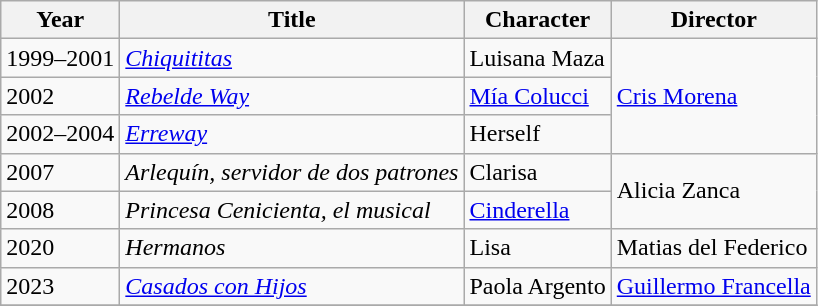<table class="wikitable">
<tr>
<th>Year</th>
<th>Title</th>
<th>Character</th>
<th>Director</th>
</tr>
<tr>
<td>1999–2001</td>
<td><em><a href='#'>Chiquititas</a></em></td>
<td>Luisana Maza</td>
<td rowspan="3"><a href='#'>Cris Morena</a></td>
</tr>
<tr>
<td>2002</td>
<td><em><a href='#'>Rebelde Way</a></em></td>
<td><a href='#'>Mía Colucci</a></td>
</tr>
<tr>
<td>2002–2004</td>
<td><em><a href='#'>Erreway</a></em></td>
<td>Herself</td>
</tr>
<tr>
<td>2007</td>
<td><em>Arlequín, servidor de dos patrones</em></td>
<td>Clarisa</td>
<td rowspan="2">Alicia Zanca</td>
</tr>
<tr>
<td>2008</td>
<td><em>Princesa Cenicienta, el musical</em></td>
<td><a href='#'>Cinderella</a></td>
</tr>
<tr>
<td>2020</td>
<td><em>Hermanos</em></td>
<td>Lisa</td>
<td>Matias del Federico</td>
</tr>
<tr>
<td>2023</td>
<td><a href='#'><em>Casados con Hijos</em></a></td>
<td>Paola Argento</td>
<td><a href='#'>Guillermo Francella</a></td>
</tr>
<tr>
</tr>
</table>
